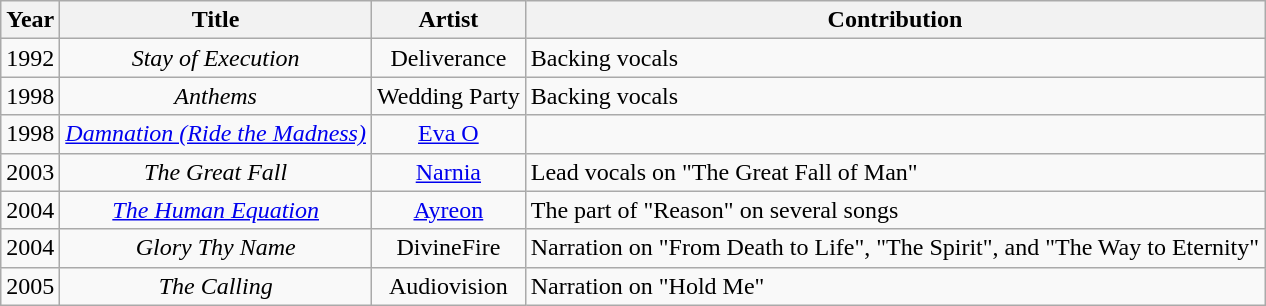<table class="wikitable">
<tr>
<th align="center">Year</th>
<th align="center">Title</th>
<th align="center">Artist</th>
<th align="center">Contribution</th>
</tr>
<tr>
<td align="left" valign="top">1992</td>
<td align="center" valign="top"><em>Stay of Execution</em></td>
<td align="center" valign="top">Deliverance</td>
<td align="left" valign="top">Backing vocals</td>
</tr>
<tr>
<td align="left" valign="top">1998</td>
<td align="center" valign="top"><em>Anthems</em></td>
<td align="center" valign="top">Wedding Party</td>
<td align="left" valign="top">Backing vocals</td>
</tr>
<tr>
<td align="left" valign="top">1998</td>
<td align="center" valign="top"><em><a href='#'>Damnation (Ride the Madness)</a></em></td>
<td align="center" valign="top"><a href='#'>Eva O</a></td>
<td align="left" valign="top"></td>
</tr>
<tr>
<td align="left" valign="top">2003</td>
<td align="center" valign="top"><em>The Great Fall</em></td>
<td align="center" valign="top"><a href='#'>Narnia</a></td>
<td align="left" valign="top">Lead vocals on "The Great Fall of Man"</td>
</tr>
<tr>
<td align="left" valign="top">2004</td>
<td align="center" valign="top"><em><a href='#'>The Human Equation</a></em></td>
<td align="center" valign="top"><a href='#'>Ayreon</a></td>
<td align="left" valign="top">The part of "Reason" on several songs</td>
</tr>
<tr>
<td align="left" valign="top">2004</td>
<td align="center" valign="top"><em>Glory Thy Name</em></td>
<td align="center" valign="top">DivineFire</td>
<td align="left" valign="top">Narration on "From Death to Life", "The Spirit", and "The Way to Eternity"</td>
</tr>
<tr>
<td align="left" valign="top">2005</td>
<td align="center" valign="top"><em>The Calling</em></td>
<td align="center" valign="top">Audiovision</td>
<td align="left" valign="top">Narration on "Hold Me"</td>
</tr>
</table>
